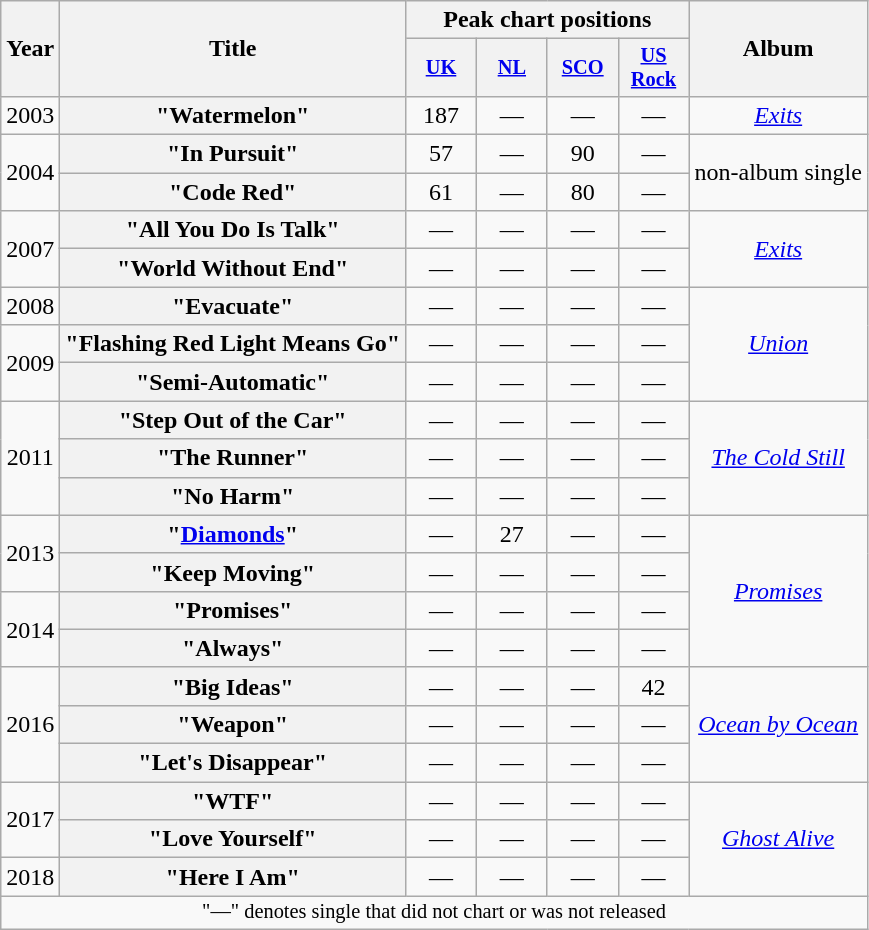<table class="wikitable plainrowheaders" style="text-align:center;">
<tr>
<th scope="col" rowspan="2">Year</th>
<th scope="col" rowspan="2">Title</th>
<th scope="col" colspan="4">Peak chart positions</th>
<th scope="col" rowspan="2">Album</th>
</tr>
<tr>
<th scope="col" style="width:3em;font-size:85%;"><a href='#'>UK</a><br></th>
<th scope="col" style="width:3em;font-size:85%;"><a href='#'>NL</a><br></th>
<th scope="col" style="width:3em;font-size:85%;"><a href='#'>SCO</a><br></th>
<th scope="col" style="width:3em;font-size:85%;"><a href='#'>US<br>Rock</a><br></th>
</tr>
<tr>
<td>2003</td>
<th scope="row">"Watermelon"</th>
<td>187</td>
<td>—</td>
<td>—</td>
<td>—</td>
<td><em><a href='#'>Exits</a></em></td>
</tr>
<tr>
<td rowspan="2">2004</td>
<th scope="row">"In Pursuit"</th>
<td>57</td>
<td>—</td>
<td>90</td>
<td>—</td>
<td rowspan="2">non-album single</td>
</tr>
<tr>
<th scope="row">"Code Red"</th>
<td>61</td>
<td>—</td>
<td>80</td>
<td>—</td>
</tr>
<tr>
<td rowspan="2">2007</td>
<th scope="row">"All You Do Is Talk"</th>
<td>—</td>
<td>—</td>
<td>—</td>
<td>—</td>
<td rowspan="2"><em><a href='#'>Exits</a></em></td>
</tr>
<tr>
<th scope="row">"World Without End"</th>
<td>—</td>
<td>—</td>
<td>—</td>
<td>—</td>
</tr>
<tr>
<td>2008</td>
<th scope="row">"Evacuate"</th>
<td>—</td>
<td>—</td>
<td>—</td>
<td>—</td>
<td rowspan="3"><em><a href='#'>Union</a></em></td>
</tr>
<tr>
<td rowspan="2">2009</td>
<th scope="row">"Flashing Red Light Means Go"</th>
<td>—</td>
<td>—</td>
<td>—</td>
<td>—</td>
</tr>
<tr>
<th scope="row">"Semi-Automatic"</th>
<td>—</td>
<td>—</td>
<td>—</td>
<td>—</td>
</tr>
<tr>
<td rowspan="3">2011</td>
<th scope="row">"Step Out of the Car"</th>
<td>—</td>
<td>—</td>
<td>—</td>
<td>—</td>
<td rowspan="3"><em><a href='#'>The Cold Still</a></em></td>
</tr>
<tr>
<th scope="row">"The Runner"</th>
<td>—</td>
<td>—</td>
<td>—</td>
<td>—</td>
</tr>
<tr>
<th scope="row">"No Harm"</th>
<td>—</td>
<td>—</td>
<td>—</td>
<td>—</td>
</tr>
<tr>
<td rowspan="2">2013</td>
<th scope="row">"<a href='#'>Diamonds</a>"</th>
<td>—</td>
<td>27</td>
<td>—</td>
<td>—</td>
<td rowspan="4"><em><a href='#'>Promises</a></em></td>
</tr>
<tr>
<th scope="row">"Keep Moving"</th>
<td>—</td>
<td>—</td>
<td>—</td>
<td>—</td>
</tr>
<tr>
<td rowspan="2">2014</td>
<th scope="row">"Promises"</th>
<td>—</td>
<td>—</td>
<td>—</td>
<td>—</td>
</tr>
<tr>
<th scope="row">"Always"</th>
<td>—</td>
<td>—</td>
<td>—</td>
<td>—</td>
</tr>
<tr>
<td rowspan="3">2016</td>
<th scope="row">"Big Ideas"</th>
<td>—</td>
<td>—</td>
<td>—</td>
<td>42</td>
<td style="text-align:center;" rowspan="3"><em><a href='#'>Ocean by Ocean</a></em></td>
</tr>
<tr>
<th scope="row">"Weapon"</th>
<td>—</td>
<td>—</td>
<td>—</td>
<td>—</td>
</tr>
<tr>
<th scope="row">"Let's Disappear"</th>
<td>—</td>
<td>—</td>
<td>—</td>
<td>—</td>
</tr>
<tr>
<td rowspan="2">2017</td>
<th scope="row">"WTF"</th>
<td>—</td>
<td>—</td>
<td>—</td>
<td>—</td>
<td rowspan="3"><em><a href='#'>Ghost Alive</a></em></td>
</tr>
<tr>
<th scope="row">"Love Yourself"</th>
<td>—</td>
<td>—</td>
<td>—</td>
<td>—</td>
</tr>
<tr>
<td>2018</td>
<th scope="row">"Here I Am"</th>
<td>—</td>
<td>—</td>
<td>—</td>
<td>—</td>
</tr>
<tr>
<td colspan="7" style="text-align:center; font-size:85%;">"—" denotes single that did not chart or was not released</td>
</tr>
</table>
